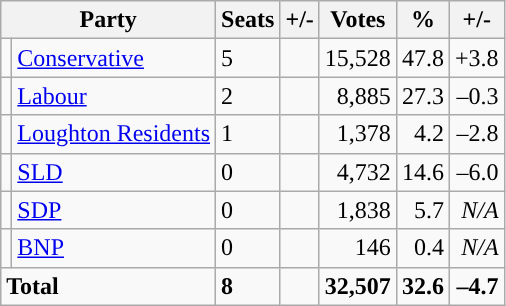<table class="wikitable sortable">
<tr>
<th colspan="2">Party</th>
<th>Seats</th>
<th>+/-</th>
<th>Votes</th>
<th>%</th>
<th>+/-</th>
</tr>
<tr>
<td style="background-color: "></td>
<td><a href='#'>Conservative</a></td>
<td>5</td>
<td></td>
<td style="text-align:right;">15,528</td>
<td style="text-align:right;">47.8</td>
<td style="text-align:right;">+3.8</td>
</tr>
<tr>
<td style="background-color: "></td>
<td><a href='#'>Labour</a></td>
<td>2</td>
<td></td>
<td style="text-align:right;">8,885</td>
<td style="text-align:right;">27.3</td>
<td style="text-align:right;">–0.3</td>
</tr>
<tr>
<td style="background-color: "></td>
<td><a href='#'>Loughton Residents</a></td>
<td>1</td>
<td></td>
<td style="text-align:right;">1,378</td>
<td style="text-align:right;">4.2</td>
<td style="text-align:right;">–2.8</td>
</tr>
<tr>
<td style="background-color: "></td>
<td><a href='#'>SLD</a></td>
<td>0</td>
<td></td>
<td style="text-align:right;">4,732</td>
<td style="text-align:right;">14.6</td>
<td style="text-align:right;">–6.0</td>
</tr>
<tr>
<td style="background-color: "></td>
<td><a href='#'>SDP</a></td>
<td>0</td>
<td></td>
<td style="text-align:right;">1,838</td>
<td style="text-align:right;">5.7</td>
<td style="text-align:right;"><em>N/A</em></td>
</tr>
<tr>
<td style="background-color: "></td>
<td><a href='#'>BNP</a></td>
<td>0</td>
<td></td>
<td style="text-align:right;">146</td>
<td style="text-align:right;">0.4</td>
<td style="text-align:right;"><em>N/A</em></td>
</tr>
<tr>
<td colspan="2"><strong>Total</strong></td>
<td><strong>8</strong></td>
<td></td>
<td style="text-align:right;"><strong>32,507</strong></td>
<td style="text-align:right;"><strong>32.6</strong></td>
<td style="text-align:right;"><strong>–4.7</strong></td>
</tr>
</table>
